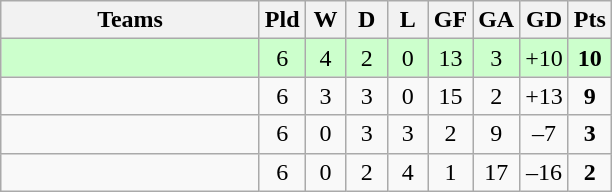<table class="wikitable" style="text-align: center;">
<tr>
<th width=165>Teams</th>
<th width=20>Pld</th>
<th width=20>W</th>
<th width=20>D</th>
<th width=20>L</th>
<th width=20>GF</th>
<th width=20>GA</th>
<th width=20>GD</th>
<th width=20>Pts</th>
</tr>
<tr align=center style="background:#ccffcc;">
<td style="text-align:left;"></td>
<td>6</td>
<td>4</td>
<td>2</td>
<td>0</td>
<td>13</td>
<td>3</td>
<td>+10</td>
<td><strong>10</strong></td>
</tr>
<tr align=center>
<td style="text-align:left;"></td>
<td>6</td>
<td>3</td>
<td>3</td>
<td>0</td>
<td>15</td>
<td>2</td>
<td>+13</td>
<td><strong>9</strong></td>
</tr>
<tr align=center>
<td style="text-align:left;"></td>
<td>6</td>
<td>0</td>
<td>3</td>
<td>3</td>
<td>2</td>
<td>9</td>
<td>–7</td>
<td><strong>3</strong></td>
</tr>
<tr align=center>
<td style="text-align:left;"></td>
<td>6</td>
<td>0</td>
<td>2</td>
<td>4</td>
<td>1</td>
<td>17</td>
<td>–16</td>
<td><strong>2</strong></td>
</tr>
</table>
